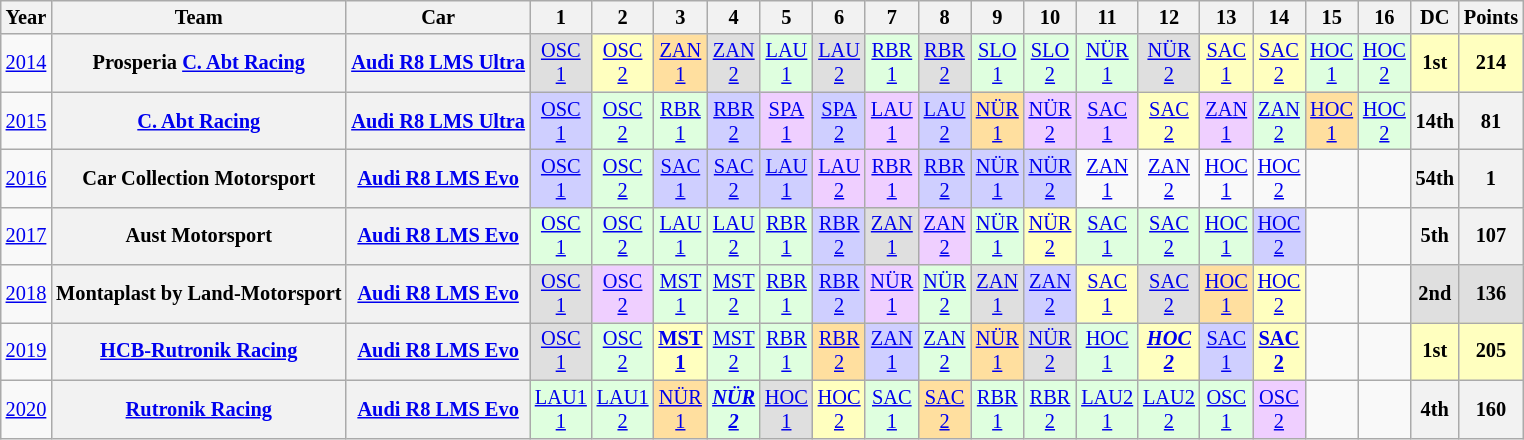<table class="wikitable" style="text-align:center; font-size:85%">
<tr>
<th>Year</th>
<th>Team</th>
<th>Car</th>
<th>1</th>
<th>2</th>
<th>3</th>
<th>4</th>
<th>5</th>
<th>6</th>
<th>7</th>
<th>8</th>
<th>9</th>
<th>10</th>
<th>11</th>
<th>12</th>
<th>13</th>
<th>14</th>
<th>15</th>
<th>16</th>
<th>DC</th>
<th>Points</th>
</tr>
<tr>
<td><a href='#'>2014</a></td>
<th nowrap>Prosperia <a href='#'>C. Abt Racing</a></th>
<th nowrap><a href='#'>Audi R8 LMS Ultra</a></th>
<td bgcolor="#DFDFDF"><a href='#'>OSC<br>1</a><br></td>
<td bgcolor="#FFFFBF"><a href='#'>OSC<br>2</a><br></td>
<td bgcolor="#FFDF9F"><a href='#'>ZAN<br>1</a><br></td>
<td bgcolor="#DFDFDF"><a href='#'>ZAN<br>2</a><br></td>
<td bgcolor="#DFFFDF"><a href='#'>LAU<br>1</a><br></td>
<td bgcolor="#DFDFDF"><a href='#'>LAU<br>2</a><br></td>
<td bgcolor="#DFFFDF"><a href='#'>RBR<br>1</a><br></td>
<td bgcolor="#DFDFDF"><a href='#'>RBR<br>2</a><br></td>
<td bgcolor="#DFFFDF"><a href='#'>SLO<br>1</a><br></td>
<td bgcolor="#DFFFDF"><a href='#'>SLO<br>2</a><br></td>
<td bgcolor="#DFFFDF"><a href='#'>NÜR<br>1</a><br></td>
<td bgcolor="#DFDFDF"><a href='#'>NÜR<br>2</a><br></td>
<td bgcolor="#FFFFBF"><a href='#'>SAC<br>1</a><br></td>
<td bgcolor="#FFFFBF"><a href='#'>SAC<br>2</a><br></td>
<td bgcolor="#DFFFDF"><a href='#'>HOC<br>1</a><br></td>
<td bgcolor="#DFFFDF"><a href='#'>HOC<br>2</a><br></td>
<td bgcolor="#FFFFBF"><strong>1st</strong></td>
<td bgcolor="#FFFFBF"><strong>214</strong></td>
</tr>
<tr>
<td><a href='#'>2015</a></td>
<th nowrap><a href='#'>C. Abt Racing</a></th>
<th nowrap><a href='#'>Audi R8 LMS Ultra</a></th>
<td bgcolor="#CFCFFF"><a href='#'>OSC<br>1</a><br></td>
<td bgcolor="#DFFFDF"><a href='#'>OSC<br>2</a><br></td>
<td bgcolor="#DFFFDF"><a href='#'>RBR<br>1</a><br></td>
<td bgcolor="#CFCFFF"><a href='#'>RBR<br>2</a><br></td>
<td bgcolor="#EFCFFF"><a href='#'>SPA<br>1</a><br></td>
<td bgcolor="#CFCFFF"><a href='#'>SPA<br>2</a><br></td>
<td bgcolor="#EFCFFF"><a href='#'>LAU<br>1</a><br></td>
<td bgcolor="#CFCFFF"><a href='#'>LAU<br>2</a><br></td>
<td bgcolor="#FFDF9F"><a href='#'>NÜR<br>1</a><br></td>
<td bgcolor="#EFCFFF"><a href='#'>NÜR<br>2</a><br></td>
<td bgcolor="#EFCFFF"><a href='#'>SAC<br>1</a><br></td>
<td bgcolor="#FFFFBF"><a href='#'>SAC<br>2</a><br></td>
<td bgcolor="#EFCFFF"><a href='#'>ZAN<br>1</a><br></td>
<td bgcolor="#DFFFDF"><a href='#'>ZAN<br>2</a><br></td>
<td bgcolor="#FFDF9F"><a href='#'>HOC<br>1</a><br></td>
<td bgcolor="#DFFFDF"><a href='#'>HOC<br>2</a><br></td>
<th>14th</th>
<th>81</th>
</tr>
<tr>
<td><a href='#'>2016</a></td>
<th nowrap>Car Collection Motorsport</th>
<th nowrap><a href='#'>Audi R8 LMS Evo</a></th>
<td bgcolor="#CFCFFF"><a href='#'>OSC<br>1</a><br></td>
<td bgcolor="#DFFFDF"><a href='#'>OSC<br>2</a><br></td>
<td bgcolor="#CFCFFF"><a href='#'>SAC<br>1</a><br></td>
<td bgcolor="#CFCFFF"><a href='#'>SAC<br>2</a><br></td>
<td bgcolor="#CFCFFF"><a href='#'>LAU<br>1</a><br></td>
<td bgcolor="#EFCFFF"><a href='#'>LAU<br>2</a><br></td>
<td bgcolor="#EFCFFF"><a href='#'>RBR<br>1</a><br></td>
<td bgcolor="#CFCFFF"><a href='#'>RBR<br>2</a><br></td>
<td bgcolor="#CFCFFF"><a href='#'>NÜR<br>1</a><br></td>
<td bgcolor="#CFCFFF"><a href='#'>NÜR<br>2</a><br></td>
<td><a href='#'>ZAN<br>1</a></td>
<td><a href='#'>ZAN<br>2</a></td>
<td><a href='#'>HOC<br>1</a></td>
<td><a href='#'>HOC<br>2</a></td>
<td></td>
<td></td>
<th>54th</th>
<th>1</th>
</tr>
<tr>
<td><a href='#'>2017</a></td>
<th nowrap>Aust Motorsport</th>
<th nowrap><a href='#'>Audi R8 LMS Evo</a></th>
<td bgcolor="#DFFFDF"><a href='#'>OSC<br>1</a><br></td>
<td bgcolor="#DFFFDF"><a href='#'>OSC<br>2</a><br></td>
<td bgcolor="#DFFFDF"><a href='#'>LAU<br>1</a><br></td>
<td bgcolor="#DFFFDF"><a href='#'>LAU<br>2</a><br></td>
<td bgcolor="#DFFFDF"><a href='#'>RBR<br>1</a><br></td>
<td bgcolor="#CFCFFF"><a href='#'>RBR<br>2</a><br></td>
<td bgcolor="#DFDFDF"><a href='#'>ZAN<br>1</a><br></td>
<td bgcolor="#EFCFFF"><a href='#'>ZAN<br>2</a><br></td>
<td bgcolor="#DFFFDF"><a href='#'>NÜR<br>1</a><br></td>
<td bgcolor="#FFFFBF"><a href='#'>NÜR<br>2</a><br></td>
<td bgcolor="#DFFFDF"><a href='#'>SAC<br>1</a><br></td>
<td bgcolor="#DFFFDF"><a href='#'>SAC<br>2</a><br></td>
<td bgcolor="#DFFFDF"><a href='#'>HOC<br>1</a><br></td>
<td bgcolor="#CFCFFF"><a href='#'>HOC<br>2</a><br></td>
<td></td>
<td></td>
<th>5th</th>
<th>107</th>
</tr>
<tr>
<td><a href='#'>2018</a></td>
<th nowrap>Montaplast by Land-Motorsport</th>
<th nowrap><a href='#'>Audi R8 LMS Evo</a></th>
<td bgcolor="#DFDFDF"><a href='#'>OSC<br>1</a><br></td>
<td bgcolor="#EFCFFF"><a href='#'>OSC<br>2</a><br></td>
<td bgcolor="#DFFFDF"><a href='#'>MST<br>1</a><br></td>
<td bgcolor="#DFFFDF"><a href='#'>MST<br>2</a><br></td>
<td bgcolor="#DFFFDF"><a href='#'>RBR<br>1</a><br></td>
<td bgcolor="#CFCFFF"><a href='#'>RBR<br>2</a><br></td>
<td bgcolor="#EFCFFF"><a href='#'>NÜR<br>1</a><br></td>
<td bgcolor="#DFFFDF"><a href='#'>NÜR<br>2</a><br></td>
<td bgcolor="#DFDFDF"><a href='#'>ZAN<br>1</a><br></td>
<td bgcolor="#CFCFFF"><a href='#'>ZAN<br>2</a><br></td>
<td bgcolor="#FFFFBF"><a href='#'>SAC<br>1</a><br></td>
<td bgcolor="#DFDFDF"><a href='#'>SAC<br>2</a><br></td>
<td bgcolor="#FFDF9F"><a href='#'>HOC<br>1</a><br></td>
<td bgcolor="#FFFFBF"><a href='#'>HOC<br>2</a><br></td>
<td></td>
<td></td>
<td bgcolor="#DFDFDF"><strong>2nd</strong></td>
<td bgcolor="#DFDFDF"><strong>136</strong></td>
</tr>
<tr>
<td><a href='#'>2019</a></td>
<th nowrap><a href='#'>HCB-Rutronik Racing</a></th>
<th nowrap><a href='#'>Audi R8 LMS Evo</a></th>
<td bgcolor="#DFDFDF"><a href='#'>OSC<br>1</a><br></td>
<td bgcolor="#DFFFDF"><a href='#'>OSC<br>2</a><br></td>
<td bgcolor="#FFFFBF"><strong><a href='#'>MST<br>1</a></strong><br></td>
<td bgcolor="#DFFFDF"><a href='#'>MST<br>2</a><br></td>
<td bgcolor="#DFFFDF"><a href='#'>RBR<br>1</a><br></td>
<td bgcolor="#FFDF9F"><a href='#'>RBR<br>2</a><br></td>
<td bgcolor="#CFCFFF"><a href='#'>ZAN<br>1</a><br></td>
<td bgcolor="#DFFFDF"><a href='#'>ZAN<br>2</a><br></td>
<td bgcolor="#FFDF9F"><a href='#'>NÜR<br>1</a><br></td>
<td bgcolor="#DFDFDF"><a href='#'>NÜR<br>2</a><br></td>
<td bgcolor="#DFFFDF"><a href='#'>HOC<br>1</a><br></td>
<td bgcolor="#FFFFBF"><strong><em><a href='#'>HOC<br>2</a></em></strong><br></td>
<td bgcolor="#CFCFFF"><a href='#'>SAC<br>1</a><br></td>
<td bgcolor="#FFFFBF"><strong><a href='#'>SAC<br>2</a></strong><br></td>
<td></td>
<td></td>
<td bgcolor="#FFFFBF"><strong>1st</strong></td>
<td bgcolor="#FFFFBF"><strong>205</strong></td>
</tr>
<tr>
<td><a href='#'>2020</a></td>
<th nowrap><a href='#'>Rutronik Racing</a></th>
<th nowrap><a href='#'>Audi R8 LMS Evo</a></th>
<td style="background:#DFFFDF;"><a href='#'>LAU1<br>1</a><br></td>
<td style="background:#DFFFDF;"><a href='#'>LAU1<br>2</a><br></td>
<td style="background:#FFDF9F;"><a href='#'>NÜR<br>1</a><br></td>
<td style="background:#DFFFDF;"><strong><em><a href='#'>NÜR<br>2</a></em></strong><br></td>
<td style="background:#DFDFDF;"><a href='#'>HOC<br>1</a><br></td>
<td style="background:#FFFFBF;"><a href='#'>HOC<br>2</a><br></td>
<td style="background:#DFFFDF;"><a href='#'>SAC<br>1</a><br></td>
<td style="background:#FFDF9F;"><a href='#'>SAC<br>2</a><br></td>
<td style="background:#DFFFDF;"><a href='#'>RBR<br>1</a><br></td>
<td style="background:#DFFFDF;"><a href='#'>RBR<br>2</a><br></td>
<td style="background:#DFFFDF;"><a href='#'>LAU2<br>1</a><br></td>
<td style="background:#DFFFDF;"><a href='#'>LAU2<br>2</a><br></td>
<td style="background:#DFFFDF;"><a href='#'>OSC<br>1</a><br></td>
<td style="background:#EFCFFF;"><a href='#'>OSC<br>2</a><br></td>
<td></td>
<td></td>
<th>4th</th>
<th>160</th>
</tr>
</table>
